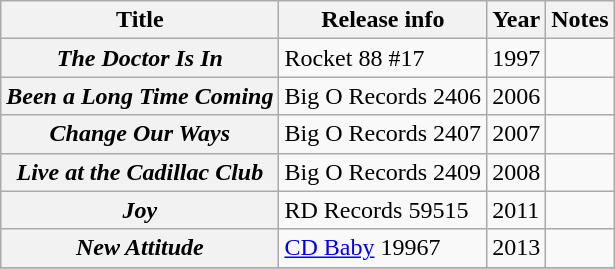<table class="wikitable plainrowheaders sortable">
<tr>
<th scope="col">Title</th>
<th scope="col">Release info</th>
<th scope="col">Year</th>
<th scope="col" class="unsortable">Notes</th>
</tr>
<tr>
<th scope="row"><em>The Doctor Is In</em></th>
<td>Rocket 88  #17</td>
<td>1997</td>
<td></td>
</tr>
<tr>
<th scope="row"><em>Been a Long Time Coming</em></th>
<td>Big O Records 2406</td>
<td>2006</td>
<td></td>
</tr>
<tr>
<th scope="row"><em>Change Our Ways</em></th>
<td>Big O Records 2407</td>
<td>2007</td>
<td></td>
</tr>
<tr>
<th scope="row"><em>Live at the Cadillac Club</em></th>
<td>Big O Records 2409</td>
<td>2008</td>
<td></td>
</tr>
<tr>
<th scope="row"><em>Joy</em></th>
<td>RD Records 59515</td>
<td>2011</td>
<td></td>
</tr>
<tr>
<th scope="row"><em>New Attitude</em></th>
<td><a href='#'>CD Baby</a> 19967</td>
<td>2013</td>
<td></td>
</tr>
<tr>
</tr>
</table>
